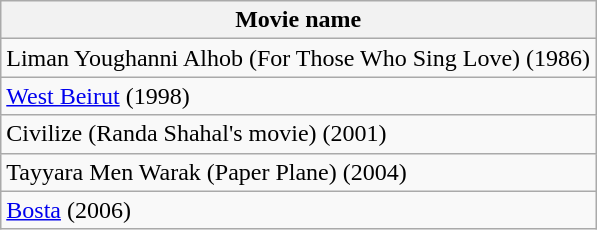<table class="wikitable">
<tr>
<th>Movie name</th>
</tr>
<tr>
<td>Liman Youghanni Alhob (For Those Who Sing Love) (1986)</td>
</tr>
<tr>
<td><a href='#'>West Beirut</a> (1998)</td>
</tr>
<tr>
<td>Civilize (Randa Shahal's movie) (2001)</td>
</tr>
<tr>
<td>Tayyara Men Warak (Paper Plane) (2004)</td>
</tr>
<tr>
<td><a href='#'>Bosta</a> (2006)</td>
</tr>
</table>
